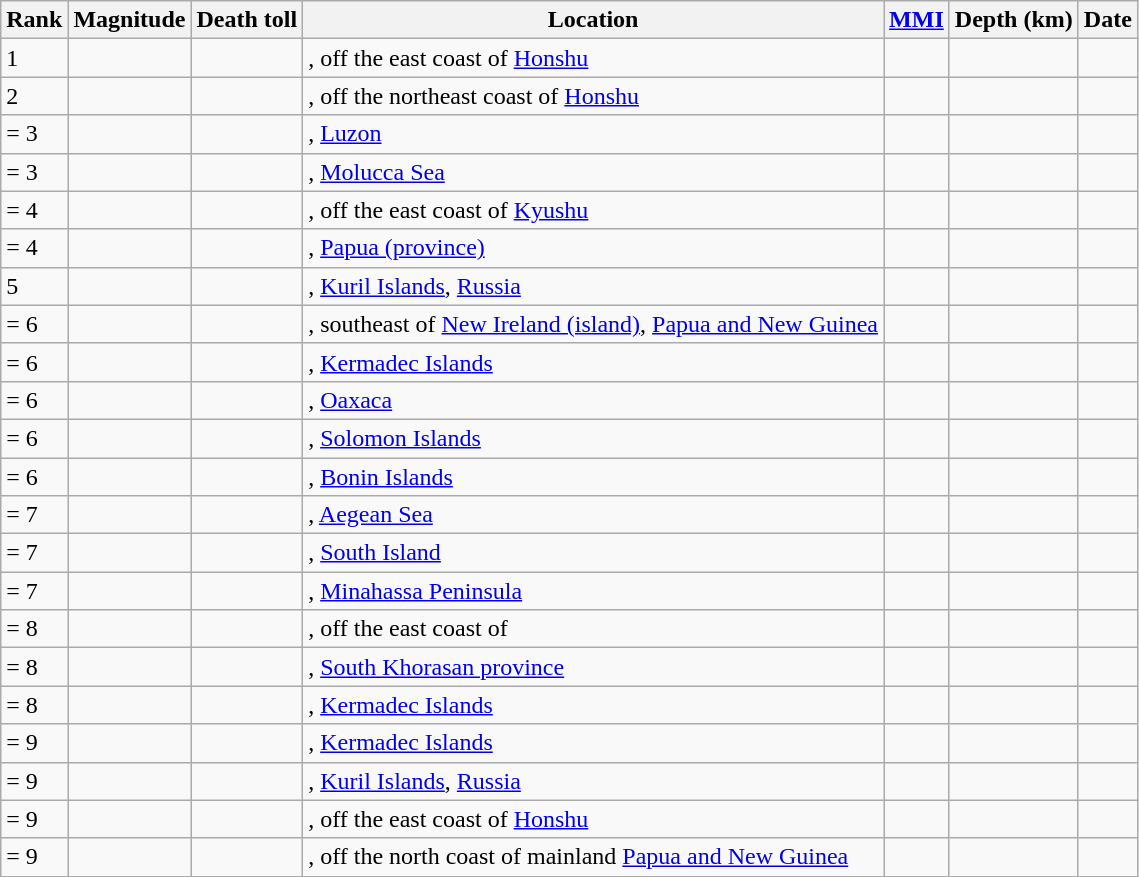<table class="sortable wikitable" style="font-size:100%;">
<tr>
<th>Rank</th>
<th>Magnitude</th>
<th>Death toll</th>
<th>Location</th>
<th><a href='#'>MMI</a></th>
<th>Depth (km)</th>
<th>Date</th>
</tr>
<tr>
<td>1</td>
<td></td>
<td></td>
<td>, off the east coast of <a href='#'>Honshu</a></td>
<td></td>
<td></td>
<td></td>
</tr>
<tr>
<td>2</td>
<td></td>
<td></td>
<td>, off the northeast coast of <a href='#'>Honshu</a></td>
<td></td>
<td></td>
<td></td>
</tr>
<tr>
<td>= 3</td>
<td></td>
<td></td>
<td>, <a href='#'>Luzon</a></td>
<td></td>
<td></td>
<td></td>
</tr>
<tr>
<td>= 3</td>
<td></td>
<td></td>
<td>, <a href='#'>Molucca Sea</a></td>
<td></td>
<td></td>
<td></td>
</tr>
<tr>
<td>= 4</td>
<td></td>
<td></td>
<td>, off the east coast of <a href='#'>Kyushu</a></td>
<td></td>
<td></td>
<td></td>
</tr>
<tr>
<td>= 4</td>
<td></td>
<td></td>
<td>, <a href='#'>Papua (province)</a></td>
<td></td>
<td></td>
<td></td>
</tr>
<tr>
<td>5</td>
<td></td>
<td></td>
<td>, <a href='#'>Kuril Islands</a>, <a href='#'>Russia</a></td>
<td></td>
<td></td>
<td></td>
</tr>
<tr>
<td>= 6</td>
<td></td>
<td></td>
<td>, southeast of <a href='#'>New Ireland (island)</a>, <a href='#'>Papua and New Guinea</a></td>
<td></td>
<td></td>
<td></td>
</tr>
<tr>
<td>= 6</td>
<td></td>
<td></td>
<td>, <a href='#'>Kermadec Islands</a></td>
<td></td>
<td></td>
<td></td>
</tr>
<tr>
<td>= 6</td>
<td></td>
<td></td>
<td>, <a href='#'>Oaxaca</a></td>
<td></td>
<td></td>
<td></td>
</tr>
<tr>
<td>= 6</td>
<td></td>
<td></td>
<td>, <a href='#'>Solomon Islands</a></td>
<td></td>
<td></td>
<td></td>
</tr>
<tr>
<td>= 6</td>
<td></td>
<td></td>
<td>, <a href='#'>Bonin Islands</a></td>
<td></td>
<td></td>
<td></td>
</tr>
<tr>
<td>= 7</td>
<td></td>
<td></td>
<td>, <a href='#'>Aegean Sea</a></td>
<td></td>
<td></td>
<td></td>
</tr>
<tr>
<td>= 7</td>
<td></td>
<td></td>
<td>, <a href='#'>South Island</a></td>
<td></td>
<td></td>
<td></td>
</tr>
<tr>
<td>= 7</td>
<td></td>
<td></td>
<td>, <a href='#'>Minahassa Peninsula</a></td>
<td></td>
<td></td>
<td></td>
</tr>
<tr>
<td>= 8</td>
<td></td>
<td></td>
<td>, off the east coast of</td>
<td></td>
<td></td>
<td></td>
</tr>
<tr>
<td>= 8</td>
<td></td>
<td></td>
<td>, <a href='#'>South Khorasan province</a></td>
<td></td>
<td></td>
<td></td>
</tr>
<tr>
<td>= 8</td>
<td></td>
<td></td>
<td>, <a href='#'>Kermadec Islands</a></td>
<td></td>
<td></td>
<td></td>
</tr>
<tr>
<td>= 9</td>
<td></td>
<td></td>
<td>, <a href='#'>Kermadec Islands</a></td>
<td></td>
<td></td>
<td></td>
</tr>
<tr>
<td>= 9</td>
<td></td>
<td></td>
<td>, <a href='#'>Kuril Islands</a>, <a href='#'>Russia</a></td>
<td></td>
<td></td>
<td></td>
</tr>
<tr>
<td>= 9</td>
<td></td>
<td></td>
<td>, off the east coast of <a href='#'>Honshu</a></td>
<td></td>
<td></td>
<td></td>
</tr>
<tr>
<td>= 9</td>
<td></td>
<td></td>
<td>, off the north coast of mainland <a href='#'>Papua and New Guinea</a></td>
<td></td>
<td></td>
<td></td>
</tr>
</table>
